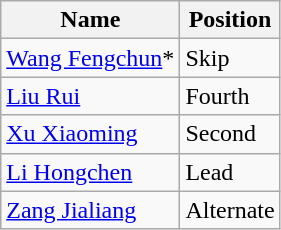<table class="wikitable sortable">
<tr>
<th>Name</th>
<th>Position</th>
</tr>
<tr>
<td align=left><a href='#'>Wang Fengchun</a>*</td>
<td align=left>Skip</td>
</tr>
<tr>
<td align=left><a href='#'>Liu Rui</a></td>
<td align=left>Fourth</td>
</tr>
<tr>
<td align=left><a href='#'>Xu Xiaoming</a></td>
<td align=left>Second</td>
</tr>
<tr>
<td align=left><a href='#'>Li Hongchen</a></td>
<td align=left>Lead</td>
</tr>
<tr>
<td align=left><a href='#'>Zang Jialiang</a></td>
<td align=left>Alternate</td>
</tr>
</table>
